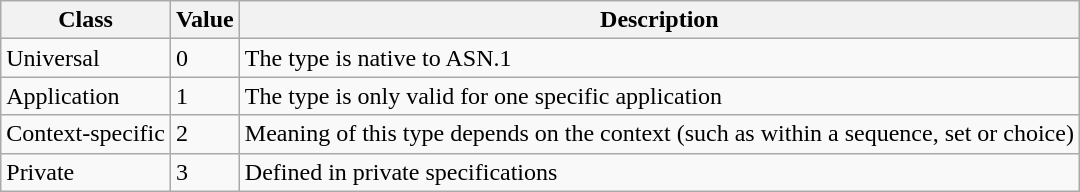<table class="wikitable">
<tr>
<th>Class</th>
<th>Value</th>
<th>Description</th>
</tr>
<tr>
<td>Universal</td>
<td>0</td>
<td>The type is native to ASN.1</td>
</tr>
<tr>
<td>Application</td>
<td>1</td>
<td>The type is only valid for one specific application</td>
</tr>
<tr>
<td>Context-specific</td>
<td>2</td>
<td>Meaning of this type depends on the context (such as within a sequence, set or choice)</td>
</tr>
<tr>
<td>Private</td>
<td>3</td>
<td>Defined in private specifications</td>
</tr>
</table>
